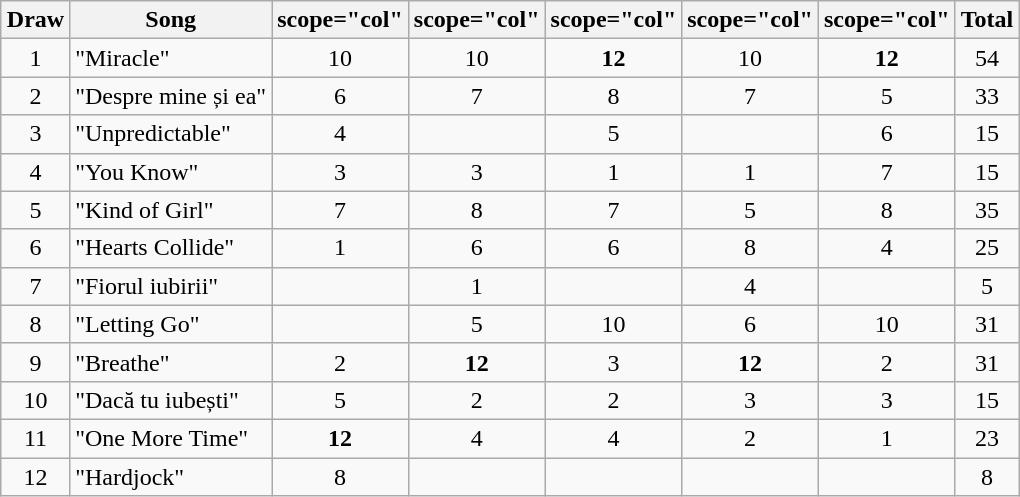<table class="wikitable collapsible" style="margin: 1em auto 1em auto; text-align:center;">
<tr>
<th>Draw</th>
<th>Song</th>
<th>scope="col" </th>
<th>scope="col" </th>
<th>scope="col" </th>
<th>scope="col" </th>
<th>scope="col" </th>
<th>Total</th>
</tr>
<tr>
<td>1</td>
<td align="left">"Miracle"</td>
<td>10</td>
<td>10</td>
<td><strong>12</strong></td>
<td>10</td>
<td><strong>12</strong></td>
<td>54</td>
</tr>
<tr>
<td>2</td>
<td align="left">"Despre mine și ea"</td>
<td>6</td>
<td>7</td>
<td>8</td>
<td>7</td>
<td>5</td>
<td>33</td>
</tr>
<tr>
<td>3</td>
<td align="left">"Unpredictable"</td>
<td>4</td>
<td></td>
<td>5</td>
<td></td>
<td>6</td>
<td>15</td>
</tr>
<tr>
<td>4</td>
<td align="left">"You Know"</td>
<td>3</td>
<td>3</td>
<td>1</td>
<td>1</td>
<td>7</td>
<td>15</td>
</tr>
<tr>
<td>5</td>
<td align="left">"Kind of Girl"</td>
<td>7</td>
<td>8</td>
<td>7</td>
<td>5</td>
<td>8</td>
<td>35</td>
</tr>
<tr>
<td>6</td>
<td align="left">"Hearts Collide"</td>
<td>1</td>
<td>6</td>
<td>6</td>
<td>8</td>
<td>4</td>
<td>25</td>
</tr>
<tr>
<td>7</td>
<td align="left">"Fiorul iubirii"</td>
<td></td>
<td>1</td>
<td></td>
<td>4</td>
<td></td>
<td>5</td>
</tr>
<tr>
<td>8</td>
<td align="left">"Letting Go"</td>
<td></td>
<td>5</td>
<td>10</td>
<td>6</td>
<td>10</td>
<td>31</td>
</tr>
<tr>
<td>9</td>
<td align="left">"Breathe"</td>
<td>2</td>
<td><strong>12</strong></td>
<td>3</td>
<td><strong>12</strong></td>
<td>2</td>
<td>31</td>
</tr>
<tr>
<td>10</td>
<td align="left">"Dacă tu iubești"</td>
<td>5</td>
<td>2</td>
<td>2</td>
<td>3</td>
<td>3</td>
<td>15</td>
</tr>
<tr>
<td>11</td>
<td align="left">"One More Time"</td>
<td><strong>12</strong></td>
<td>4</td>
<td>4</td>
<td>2</td>
<td>1</td>
<td>23</td>
</tr>
<tr>
<td>12</td>
<td align="left">"Hardjock"</td>
<td>8</td>
<td></td>
<td></td>
<td></td>
<td></td>
<td>8</td>
</tr>
</table>
